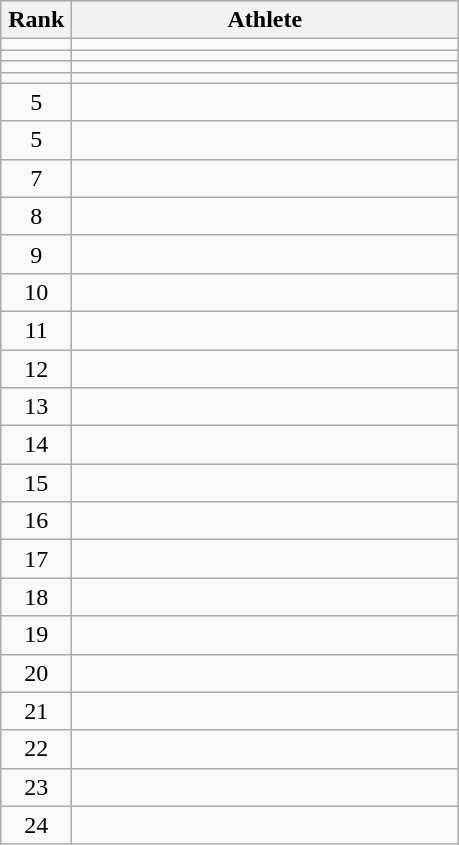<table class="wikitable" style="text-align: center;">
<tr>
<th width=40>Rank</th>
<th width=250>Athlete</th>
</tr>
<tr>
<td></td>
<td align="left"></td>
</tr>
<tr>
<td></td>
<td align="left"></td>
</tr>
<tr>
<td></td>
<td align="left"></td>
</tr>
<tr>
<td></td>
<td align="left"></td>
</tr>
<tr>
<td>5</td>
<td align="left"></td>
</tr>
<tr>
<td>5</td>
<td align="left"></td>
</tr>
<tr>
<td>7</td>
<td align="left"></td>
</tr>
<tr>
<td>8</td>
<td align="left"></td>
</tr>
<tr>
<td>9</td>
<td align="left"></td>
</tr>
<tr>
<td>10</td>
<td align="left"></td>
</tr>
<tr>
<td>11</td>
<td align="left"></td>
</tr>
<tr>
<td>12</td>
<td align="left"></td>
</tr>
<tr>
<td>13</td>
<td align="left"></td>
</tr>
<tr>
<td>14</td>
<td align="left"></td>
</tr>
<tr>
<td>15</td>
<td align="left"></td>
</tr>
<tr>
<td>16</td>
<td align="left"></td>
</tr>
<tr>
<td>17</td>
<td align="left"></td>
</tr>
<tr>
<td>18</td>
<td align="left"></td>
</tr>
<tr>
<td>19</td>
<td align="left"></td>
</tr>
<tr>
<td>20</td>
<td align="left"></td>
</tr>
<tr>
<td>21</td>
<td align="left"></td>
</tr>
<tr>
<td>22</td>
<td align="left"></td>
</tr>
<tr>
<td>23</td>
<td align="left"></td>
</tr>
<tr>
<td>24</td>
<td align="left"></td>
</tr>
</table>
